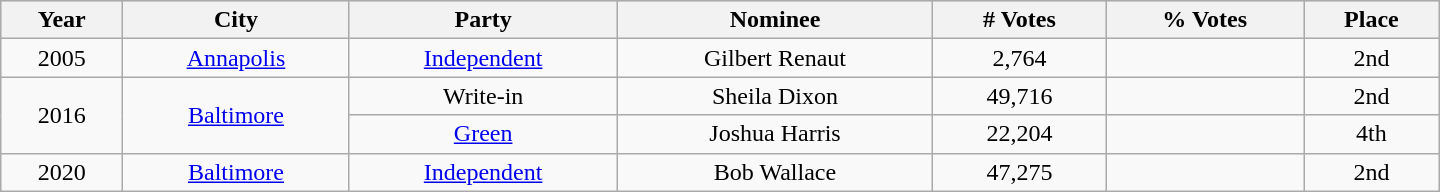<table class="wikitable sortable mw-collapsible" style="text-align:center; width:60em;">
<tr style="background:lightgrey;">
<th>Year</th>
<th>City</th>
<th>Party</th>
<th>Nominee</th>
<th># Votes</th>
<th>% Votes</th>
<th>Place</th>
</tr>
<tr>
<td>2005</td>
<td><a href='#'>Annapolis</a></td>
<td><a href='#'>Independent</a></td>
<td>Gilbert Renaut</td>
<td>2,764</td>
<td></td>
<td>2nd</td>
</tr>
<tr>
<td rowspan="2">2016</td>
<td rowspan="2"><a href='#'>Baltimore</a></td>
<td>Write-in</td>
<td>Sheila Dixon</td>
<td>49,716</td>
<td></td>
<td>2nd</td>
</tr>
<tr>
<td><a href='#'>Green</a></td>
<td>Joshua Harris</td>
<td>22,204</td>
<td></td>
<td>4th</td>
</tr>
<tr>
<td>2020</td>
<td><a href='#'>Baltimore</a></td>
<td><a href='#'>Independent</a></td>
<td>Bob Wallace</td>
<td>47,275</td>
<td></td>
<td>2nd</td>
</tr>
</table>
